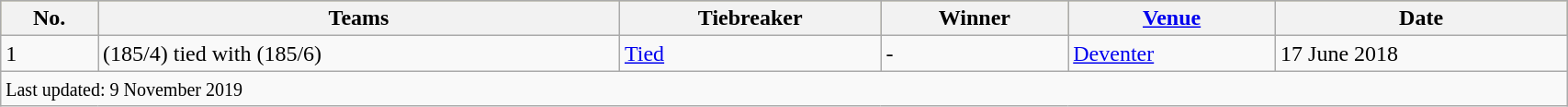<table class="wikitable" style="width:90%;">
<tr style="background:#bdb76b;">
<th>No.</th>
<th>Teams</th>
<th>Tiebreaker</th>
<th>Winner</th>
<th><a href='#'>Venue</a></th>
<th>Date</th>
</tr>
<tr>
<td>1</td>
<td> (185/4) tied with  (185/6)</td>
<td><a href='#'>Tied</a></td>
<td>-</td>
<td><a href='#'>Deventer</a></td>
<td>17 June 2018</td>
</tr>
<tr>
<td colspan=6><small>Last updated: 9 November 2019</small></td>
</tr>
</table>
